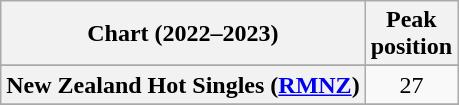<table class="wikitable sortable plainrowheaders" style="text-align:center">
<tr>
<th scope="col">Chart (2022–2023)</th>
<th scope="col">Peak<br>position</th>
</tr>
<tr>
</tr>
<tr>
<th scope="row">New Zealand Hot Singles (<a href='#'>RMNZ</a>)</th>
<td>27</td>
</tr>
<tr>
</tr>
<tr>
</tr>
<tr>
</tr>
</table>
